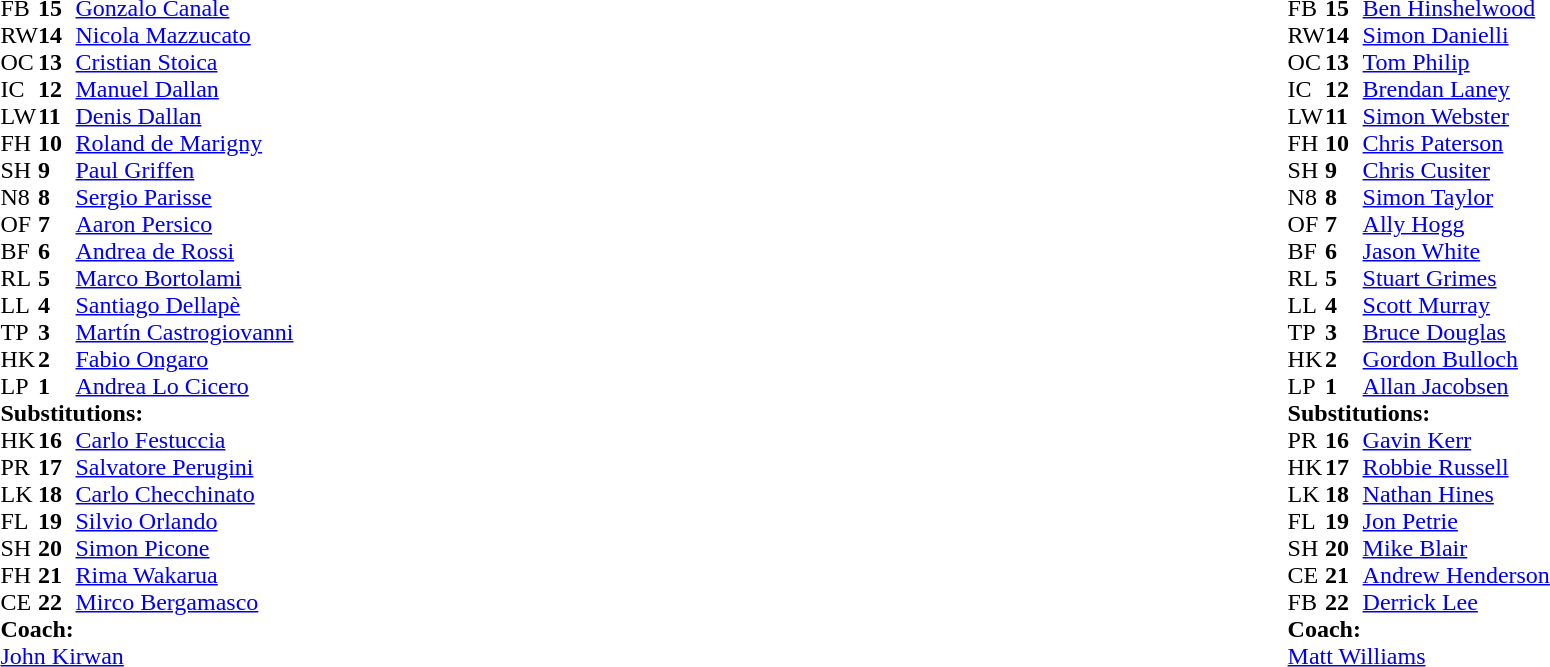<table width="100%">
<tr>
<td style="vertical-align:top" width="50%"><br><table cellspacing="0" cellpadding="0">
<tr>
<th width="25"></th>
<th width="25"></th>
</tr>
<tr>
<td>FB</td>
<td><strong>15</strong></td>
<td><a href='#'>Gonzalo Canale</a></td>
<td></td>
<td></td>
</tr>
<tr>
<td>RW</td>
<td><strong>14</strong></td>
<td><a href='#'>Nicola Mazzucato</a></td>
</tr>
<tr>
<td>OC</td>
<td><strong>13</strong></td>
<td><a href='#'>Cristian Stoica</a></td>
</tr>
<tr>
<td>IC</td>
<td><strong>12</strong></td>
<td><a href='#'>Manuel Dallan</a></td>
<td></td>
<td></td>
</tr>
<tr>
<td>LW</td>
<td><strong>11</strong></td>
<td><a href='#'>Denis Dallan</a></td>
</tr>
<tr>
<td>FH</td>
<td><strong>10</strong></td>
<td><a href='#'>Roland de Marigny</a></td>
</tr>
<tr>
<td>SH</td>
<td><strong>9</strong></td>
<td><a href='#'>Paul Griffen</a></td>
</tr>
<tr>
<td>N8</td>
<td><strong>8</strong></td>
<td><a href='#'>Sergio Parisse</a></td>
<td></td>
<td></td>
</tr>
<tr>
<td>OF</td>
<td><strong>7</strong></td>
<td><a href='#'>Aaron Persico</a></td>
</tr>
<tr>
<td>BF</td>
<td><strong>6</strong></td>
<td><a href='#'>Andrea de Rossi</a></td>
</tr>
<tr>
<td>RL</td>
<td><strong>5</strong></td>
<td><a href='#'>Marco Bortolami</a></td>
</tr>
<tr>
<td>LL</td>
<td><strong>4</strong></td>
<td><a href='#'>Santiago Dellapè</a></td>
</tr>
<tr>
<td>TP</td>
<td><strong>3</strong></td>
<td><a href='#'>Martín Castrogiovanni</a></td>
</tr>
<tr>
<td>HK</td>
<td><strong>2</strong></td>
<td><a href='#'>Fabio Ongaro</a></td>
<td></td>
<td></td>
</tr>
<tr>
<td>LP</td>
<td><strong>1</strong></td>
<td><a href='#'>Andrea Lo Cicero</a></td>
</tr>
<tr>
<td colspan="4"><strong>Substitutions:</strong></td>
</tr>
<tr>
<td>HK</td>
<td><strong>16</strong></td>
<td><a href='#'>Carlo Festuccia</a></td>
<td></td>
<td></td>
</tr>
<tr>
<td>PR</td>
<td><strong>17</strong></td>
<td><a href='#'>Salvatore Perugini</a></td>
</tr>
<tr>
<td>LK</td>
<td><strong>18</strong></td>
<td><a href='#'>Carlo Checchinato</a></td>
</tr>
<tr>
<td>FL</td>
<td><strong>19</strong></td>
<td><a href='#'>Silvio Orlando</a></td>
<td></td>
<td></td>
</tr>
<tr>
<td>SH</td>
<td><strong>20</strong></td>
<td><a href='#'>Simon Picone</a></td>
</tr>
<tr>
<td>FH</td>
<td><strong>21</strong></td>
<td><a href='#'>Rima Wakarua</a></td>
<td></td>
<td></td>
</tr>
<tr>
<td>CE</td>
<td><strong>22</strong></td>
<td><a href='#'>Mirco Bergamasco</a></td>
<td></td>
<td></td>
</tr>
<tr>
<td colspan="4"><strong>Coach:</strong></td>
</tr>
<tr>
<td colspan="4"><a href='#'>John Kirwan</a></td>
</tr>
</table>
</td>
<td style="vertical-align:top"></td>
<td style="vertical-align:top" width="50%"><br><table cellspacing="0" cellpadding="0" align="center">
<tr>
<th width="25"></th>
<th width="25"></th>
</tr>
<tr>
<td>FB</td>
<td><strong>15</strong></td>
<td><a href='#'>Ben Hinshelwood</a></td>
</tr>
<tr>
<td>RW</td>
<td><strong>14</strong></td>
<td><a href='#'>Simon Danielli</a></td>
<td></td>
<td></td>
</tr>
<tr>
<td>OC</td>
<td><strong>13</strong></td>
<td><a href='#'>Tom Philip</a></td>
</tr>
<tr>
<td>IC</td>
<td><strong>12</strong></td>
<td><a href='#'>Brendan Laney</a></td>
<td></td>
<td></td>
</tr>
<tr>
<td>LW</td>
<td><strong>11</strong></td>
<td><a href='#'>Simon Webster</a></td>
</tr>
<tr>
<td>FH</td>
<td><strong>10</strong></td>
<td><a href='#'>Chris Paterson</a></td>
</tr>
<tr>
<td>SH</td>
<td><strong>9</strong></td>
<td><a href='#'>Chris Cusiter</a></td>
<td></td>
<td></td>
</tr>
<tr>
<td>N8</td>
<td><strong>8</strong></td>
<td><a href='#'>Simon Taylor</a></td>
</tr>
<tr>
<td>OF</td>
<td><strong>7</strong></td>
<td><a href='#'>Ally Hogg</a></td>
</tr>
<tr>
<td>BF</td>
<td><strong>6</strong></td>
<td><a href='#'>Jason White</a></td>
<td></td>
<td></td>
</tr>
<tr>
<td>RL</td>
<td><strong>5</strong></td>
<td><a href='#'>Stuart Grimes</a></td>
<td></td>
<td></td>
</tr>
<tr>
<td>LL</td>
<td><strong>4</strong></td>
<td><a href='#'>Scott Murray</a></td>
</tr>
<tr>
<td>TP</td>
<td><strong>3</strong></td>
<td><a href='#'>Bruce Douglas</a></td>
<td></td>
<td></td>
<td></td>
</tr>
<tr>
<td>HK</td>
<td><strong>2</strong></td>
<td><a href='#'>Gordon Bulloch</a></td>
</tr>
<tr>
<td>LP</td>
<td><strong>1</strong></td>
<td><a href='#'>Allan Jacobsen</a></td>
<td></td>
<td></td>
<td></td>
</tr>
<tr>
<td colspan="4"><strong>Substitutions:</strong></td>
</tr>
<tr>
<td>PR</td>
<td><strong>16</strong></td>
<td><a href='#'>Gavin Kerr</a></td>
<td></td>
<td></td>
</tr>
<tr>
<td>HK</td>
<td><strong>17</strong></td>
<td><a href='#'>Robbie Russell</a></td>
</tr>
<tr>
<td>LK</td>
<td><strong>18</strong></td>
<td><a href='#'>Nathan Hines</a></td>
<td></td>
<td></td>
</tr>
<tr>
<td>FL</td>
<td><strong>19</strong></td>
<td><a href='#'>Jon Petrie</a></td>
<td></td>
<td></td>
</tr>
<tr>
<td>SH</td>
<td><strong>20</strong></td>
<td><a href='#'>Mike Blair</a></td>
<td></td>
<td></td>
</tr>
<tr>
<td>CE</td>
<td><strong>21</strong></td>
<td><a href='#'>Andrew Henderson</a></td>
<td></td>
<td></td>
</tr>
<tr>
<td>FB</td>
<td><strong>22</strong></td>
<td><a href='#'>Derrick Lee</a></td>
<td></td>
<td></td>
</tr>
<tr>
<td colspan="4"><strong>Coach:</strong></td>
</tr>
<tr>
<td colspan="4"><a href='#'>Matt Williams</a></td>
</tr>
</table>
</td>
</tr>
</table>
